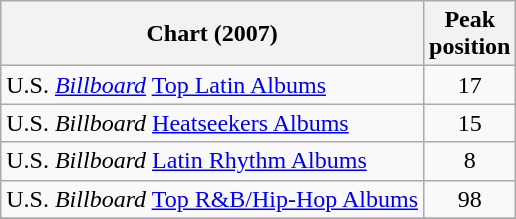<table class="wikitable">
<tr>
<th>Chart (2007)</th>
<th>Peak<br>position</th>
</tr>
<tr>
<td>U.S. <em><a href='#'>Billboard</a></em> <a href='#'>Top Latin Albums</a></td>
<td align="center">17</td>
</tr>
<tr>
<td>U.S. <em>Billboard</em> <a href='#'>Heatseekers Albums</a></td>
<td align="center">15</td>
</tr>
<tr>
<td>U.S. <em>Billboard</em> <a href='#'>Latin Rhythm Albums</a></td>
<td align="center">8</td>
</tr>
<tr>
<td>U.S. <em>Billboard</em> <a href='#'>Top R&B/Hip-Hop Albums</a></td>
<td align="center">98</td>
</tr>
<tr>
</tr>
</table>
